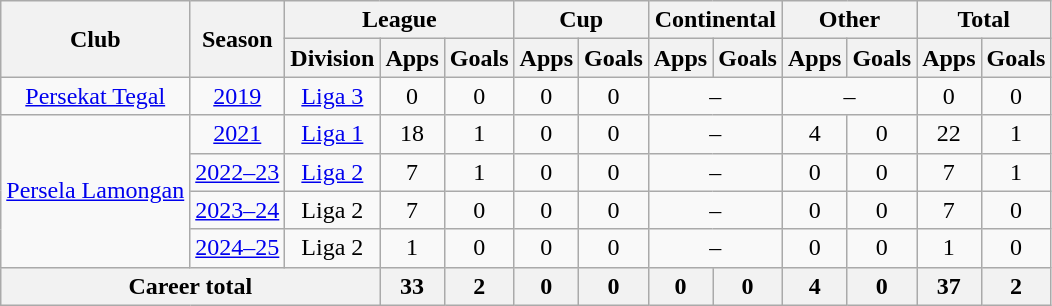<table class="wikitable" style="text-align: center">
<tr>
<th rowspan="2">Club</th>
<th rowspan="2">Season</th>
<th colspan="3">League</th>
<th colspan="2">Cup</th>
<th colspan="2">Continental</th>
<th colspan="2">Other</th>
<th colspan="2">Total</th>
</tr>
<tr>
<th>Division</th>
<th>Apps</th>
<th>Goals</th>
<th>Apps</th>
<th>Goals</th>
<th>Apps</th>
<th>Goals</th>
<th>Apps</th>
<th>Goals</th>
<th>Apps</th>
<th>Goals</th>
</tr>
<tr>
<td rowspan="1"><a href='#'>Persekat Tegal</a></td>
<td><a href='#'>2019</a></td>
<td rowspan="1" valign="center"><a href='#'>Liga 3</a></td>
<td>0</td>
<td>0</td>
<td>0</td>
<td>0</td>
<td colspan="2">–</td>
<td colspan="2">–</td>
<td>0</td>
<td>0</td>
</tr>
<tr>
<td rowspan="4"><a href='#'>Persela Lamongan</a></td>
<td><a href='#'>2021</a></td>
<td rowspan="1" valign="center"><a href='#'>Liga 1</a></td>
<td>18</td>
<td>1</td>
<td>0</td>
<td>0</td>
<td colspan="2">–</td>
<td>4</td>
<td>0</td>
<td>22</td>
<td>1</td>
</tr>
<tr>
<td><a href='#'>2022–23</a></td>
<td rowspan="1" valign="center"><a href='#'>Liga 2</a></td>
<td>7</td>
<td>1</td>
<td>0</td>
<td>0</td>
<td colspan="2">–</td>
<td>0</td>
<td>0</td>
<td>7</td>
<td>1</td>
</tr>
<tr>
<td><a href='#'>2023–24</a></td>
<td rowspan="1" valign="center">Liga 2</td>
<td>7</td>
<td>0</td>
<td>0</td>
<td>0</td>
<td colspan="2">–</td>
<td>0</td>
<td>0</td>
<td>7</td>
<td>0</td>
</tr>
<tr>
<td><a href='#'>2024–25</a></td>
<td rowspan="1" valign="center">Liga 2</td>
<td>1</td>
<td>0</td>
<td>0</td>
<td>0</td>
<td colspan="2">–</td>
<td>0</td>
<td>0</td>
<td>1</td>
<td>0</td>
</tr>
<tr>
<th colspan=3>Career total</th>
<th>33</th>
<th>2</th>
<th>0</th>
<th>0</th>
<th>0</th>
<th>0</th>
<th>4</th>
<th>0</th>
<th>37</th>
<th>2</th>
</tr>
</table>
